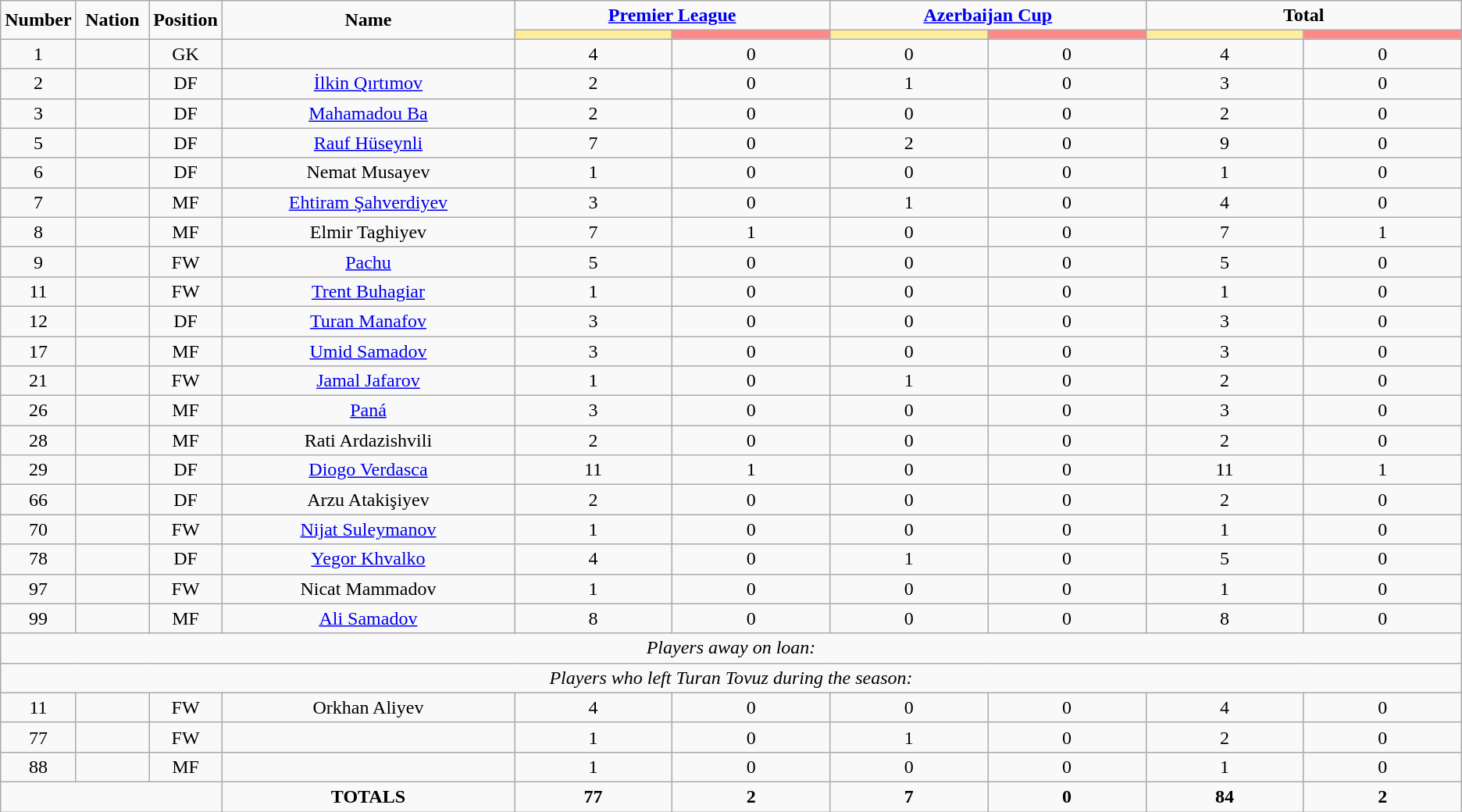<table class="wikitable" style="text-align:center;">
<tr>
<td rowspan="2"  style="width:5%; text-align:center;"><strong>Number</strong></td>
<td rowspan="2"  style="width:5%; text-align:center;"><strong>Nation</strong></td>
<td rowspan="2"  style="width:5%; text-align:center;"><strong>Position</strong></td>
<td rowspan="2"  style="width:20%; text-align:center;"><strong>Name</strong></td>
<td colspan="2" style="text-align:center;"><strong><a href='#'>Premier League</a></strong></td>
<td colspan="2" style="text-align:center;"><strong><a href='#'>Azerbaijan Cup</a></strong></td>
<td colspan="2" style="text-align:center;"><strong>Total</strong></td>
</tr>
<tr>
<th style="width:60px; background:#fe9;"></th>
<th style="width:60px; background:#ff8888;"></th>
<th style="width:60px; background:#fe9;"></th>
<th style="width:60px; background:#ff8888;"></th>
<th style="width:60px; background:#fe9;"></th>
<th style="width:60px; background:#ff8888;"></th>
</tr>
<tr>
<td>1</td>
<td></td>
<td>GK</td>
<td></td>
<td>4</td>
<td>0</td>
<td>0</td>
<td>0</td>
<td>4</td>
<td>0</td>
</tr>
<tr>
<td>2</td>
<td></td>
<td>DF</td>
<td><a href='#'>İlkin Qırtımov</a></td>
<td>2</td>
<td>0</td>
<td>1</td>
<td>0</td>
<td>3</td>
<td>0</td>
</tr>
<tr>
<td>3</td>
<td></td>
<td>DF</td>
<td><a href='#'>Mahamadou Ba</a></td>
<td>2</td>
<td>0</td>
<td>0</td>
<td>0</td>
<td>2</td>
<td>0</td>
</tr>
<tr>
<td>5</td>
<td></td>
<td>DF</td>
<td><a href='#'>Rauf Hüseynli</a></td>
<td>7</td>
<td>0</td>
<td>2</td>
<td>0</td>
<td>9</td>
<td>0</td>
</tr>
<tr>
<td>6</td>
<td></td>
<td>DF</td>
<td>Nemat Musayev</td>
<td>1</td>
<td>0</td>
<td>0</td>
<td>0</td>
<td>1</td>
<td>0</td>
</tr>
<tr>
<td>7</td>
<td></td>
<td>MF</td>
<td><a href='#'>Ehtiram Şahverdiyev</a></td>
<td>3</td>
<td>0</td>
<td>1</td>
<td>0</td>
<td>4</td>
<td>0</td>
</tr>
<tr>
<td>8</td>
<td></td>
<td>MF</td>
<td>Elmir Taghiyev</td>
<td>7</td>
<td>1</td>
<td>0</td>
<td>0</td>
<td>7</td>
<td>1</td>
</tr>
<tr>
<td>9</td>
<td></td>
<td>FW</td>
<td><a href='#'>Pachu</a></td>
<td>5</td>
<td>0</td>
<td>0</td>
<td>0</td>
<td>5</td>
<td>0</td>
</tr>
<tr>
<td>11</td>
<td></td>
<td>FW</td>
<td><a href='#'>Trent Buhagiar</a></td>
<td>1</td>
<td>0</td>
<td>0</td>
<td>0</td>
<td>1</td>
<td>0</td>
</tr>
<tr>
<td>12</td>
<td></td>
<td>DF</td>
<td><a href='#'>Turan Manafov</a></td>
<td>3</td>
<td>0</td>
<td>0</td>
<td>0</td>
<td>3</td>
<td>0</td>
</tr>
<tr>
<td>17</td>
<td></td>
<td>MF</td>
<td><a href='#'>Umid Samadov</a></td>
<td>3</td>
<td>0</td>
<td>0</td>
<td>0</td>
<td>3</td>
<td>0</td>
</tr>
<tr>
<td>21</td>
<td></td>
<td>FW</td>
<td><a href='#'>Jamal Jafarov</a></td>
<td>1</td>
<td>0</td>
<td>1</td>
<td>0</td>
<td>2</td>
<td>0</td>
</tr>
<tr>
<td>26</td>
<td></td>
<td>MF</td>
<td><a href='#'>Paná</a></td>
<td>3</td>
<td>0</td>
<td>0</td>
<td>0</td>
<td>3</td>
<td>0</td>
</tr>
<tr>
<td>28</td>
<td></td>
<td>MF</td>
<td>Rati Ardazishvili</td>
<td>2</td>
<td>0</td>
<td>0</td>
<td>0</td>
<td>2</td>
<td>0</td>
</tr>
<tr>
<td>29</td>
<td></td>
<td>DF</td>
<td><a href='#'>Diogo Verdasca</a></td>
<td>11</td>
<td>1</td>
<td>0</td>
<td>0</td>
<td>11</td>
<td>1</td>
</tr>
<tr>
<td>66</td>
<td></td>
<td>DF</td>
<td>Arzu Atakişiyev</td>
<td>2</td>
<td>0</td>
<td>0</td>
<td>0</td>
<td>2</td>
<td>0</td>
</tr>
<tr>
<td>70</td>
<td></td>
<td>FW</td>
<td><a href='#'>Nijat Suleymanov</a></td>
<td>1</td>
<td>0</td>
<td>0</td>
<td>0</td>
<td>1</td>
<td>0</td>
</tr>
<tr>
<td>78</td>
<td></td>
<td>DF</td>
<td><a href='#'>Yegor Khvalko</a></td>
<td>4</td>
<td>0</td>
<td>1</td>
<td>0</td>
<td>5</td>
<td>0</td>
</tr>
<tr>
<td>97</td>
<td></td>
<td>FW</td>
<td>Nicat Mammadov</td>
<td>1</td>
<td>0</td>
<td>0</td>
<td>0</td>
<td>1</td>
<td>0</td>
</tr>
<tr>
<td>99</td>
<td></td>
<td>MF</td>
<td><a href='#'>Ali Samadov</a></td>
<td>8</td>
<td>0</td>
<td>0</td>
<td>0</td>
<td>8</td>
<td>0</td>
</tr>
<tr>
<td colspan="14"><em>Players away on loan:</em></td>
</tr>
<tr>
<td colspan="14"><em>Players who left Turan Tovuz during the season:</em></td>
</tr>
<tr>
<td>11</td>
<td></td>
<td>FW</td>
<td>Orkhan Aliyev</td>
<td>4</td>
<td>0</td>
<td>0</td>
<td>0</td>
<td>4</td>
<td>0</td>
</tr>
<tr>
<td>77</td>
<td></td>
<td>FW</td>
<td></td>
<td>1</td>
<td>0</td>
<td>1</td>
<td>0</td>
<td>2</td>
<td>0</td>
</tr>
<tr>
<td>88</td>
<td></td>
<td>MF</td>
<td></td>
<td>1</td>
<td>0</td>
<td>0</td>
<td>0</td>
<td>1</td>
<td>0</td>
</tr>
<tr>
<td colspan="3"></td>
<td><strong>TOTALS</strong></td>
<td><strong>77</strong></td>
<td><strong>2</strong></td>
<td><strong>7</strong></td>
<td><strong>0</strong></td>
<td><strong>84</strong></td>
<td><strong>2</strong></td>
</tr>
</table>
